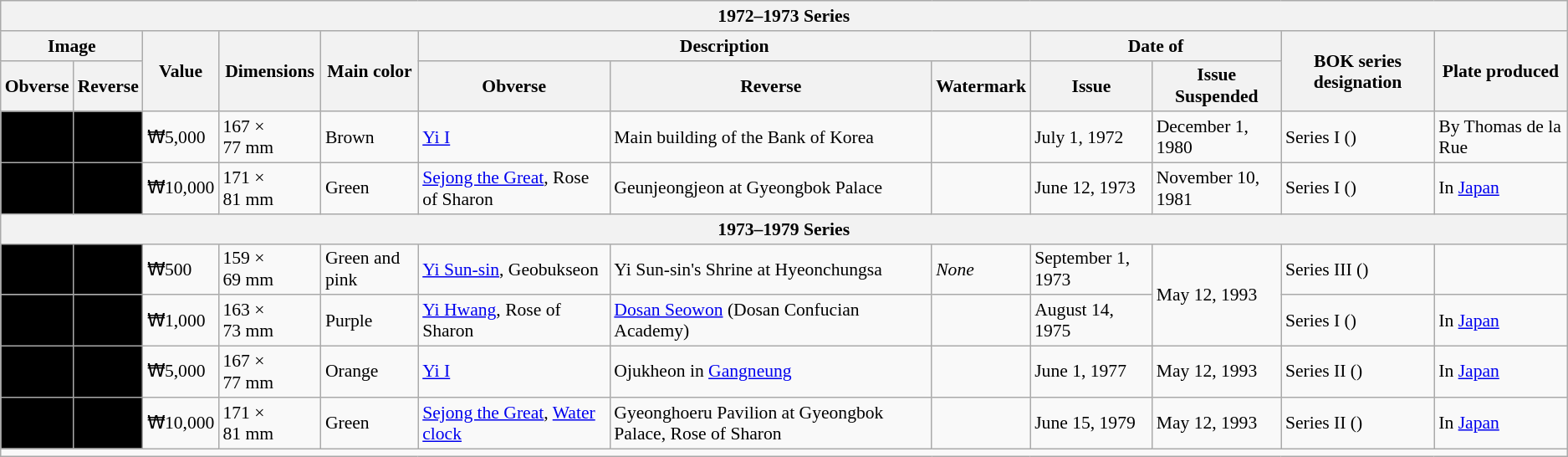<table class="wikitable" style="font-size: 90%">
<tr>
<th colspan="12">1972–1973 Series </th>
</tr>
<tr>
<th colspan="2">Image</th>
<th rowspan="2">Value</th>
<th rowspan="2">Dimensions</th>
<th rowspan="2">Main color</th>
<th colspan="3">Description</th>
<th colspan="2">Date of</th>
<th rowspan="2">BOK series designation</th>
<th rowspan="2">Plate produced</th>
</tr>
<tr>
<th>Obverse</th>
<th>Reverse</th>
<th>Obverse</th>
<th>Reverse</th>
<th>Watermark</th>
<th>Issue</th>
<th>Issue Suspended</th>
</tr>
<tr>
<td style="text-align:center; background:#000;"></td>
<td style="text-align:center; background:#000;"></td>
<td>₩5,000</td>
<td>167 × 77 mm</td>
<td>Brown</td>
<td><a href='#'>Yi I</a></td>
<td>Main building of the Bank of Korea</td>
<td></td>
<td>July 1, 1972</td>
<td>December 1, 1980</td>
<td>Series I ()</td>
<td>By Thomas de la Rue</td>
</tr>
<tr>
<td style="text-align:center; background:#000;"></td>
<td style="text-align:center; background:#000;"></td>
<td>₩10,000</td>
<td>171 × 81 mm </td>
<td>Green</td>
<td><a href='#'>Sejong the Great</a>, Rose of Sharon</td>
<td>Geunjeongjeon at Gyeongbok Palace</td>
<td></td>
<td>June 12, 1973</td>
<td>November 10, 1981</td>
<td>Series I ()</td>
<td>In <a href='#'>Japan</a></td>
</tr>
<tr>
<th colspan="12">1973–1979 Series </th>
</tr>
<tr>
<td style="text-align:center; background:#000;"></td>
<td style="text-align:center; background:#000;"></td>
<td>₩500</td>
<td>159 × 69 mm</td>
<td>Green and pink</td>
<td><a href='#'>Yi Sun-sin</a>, Geobukseon</td>
<td>Yi Sun-sin's Shrine at Hyeonchungsa</td>
<td><em>None</em></td>
<td>September 1, 1973</td>
<td rowspan="2">May 12, 1993</td>
<td>Series III ()</td>
<td></td>
</tr>
<tr>
<td style="text-align:center; background:#000;"></td>
<td style="text-align:center; background:#000;"></td>
<td>₩1,000</td>
<td>163 × 73 mm</td>
<td>Purple</td>
<td><a href='#'>Yi Hwang</a>, Rose of Sharon</td>
<td><a href='#'>Dosan Seowon</a> (Dosan Confucian Academy)</td>
<td></td>
<td>August 14, 1975</td>
<td>Series I ()</td>
<td>In <a href='#'>Japan</a></td>
</tr>
<tr>
<td style="text-align:center; background:#000;"></td>
<td style="text-align:center; background:#000;"></td>
<td>₩5,000</td>
<td>167 × 77 mm</td>
<td>Orange</td>
<td><a href='#'>Yi I</a></td>
<td>Ojukheon in <a href='#'>Gangneung</a></td>
<td></td>
<td>June 1, 1977</td>
<td>May 12, 1993</td>
<td>Series II ()</td>
<td>In <a href='#'>Japan</a></td>
</tr>
<tr>
<td style="text-align:center; background:#000;"></td>
<td style="text-align:center; background:#000;"></td>
<td>₩10,000</td>
<td>171 × 81 mm</td>
<td>Green</td>
<td><a href='#'>Sejong the Great</a>, <a href='#'>Water clock</a></td>
<td>Gyeonghoeru Pavilion at Gyeongbok Palace, Rose of Sharon</td>
<td></td>
<td>June 15, 1979</td>
<td>May 12, 1993</td>
<td>Series II ()</td>
<td>In <a href='#'>Japan</a></td>
</tr>
<tr>
<td colspan="12"></td>
</tr>
</table>
